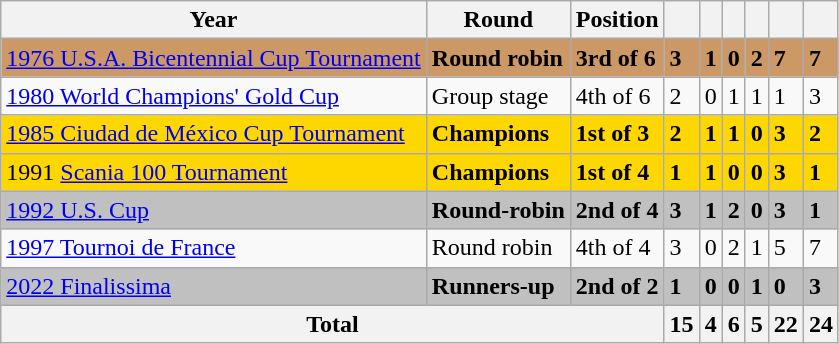<table class="wikitable">
<tr>
<th>Year</th>
<th>Round</th>
<th>Position</th>
<th></th>
<th></th>
<th></th>
<th></th>
<th></th>
<th></th>
</tr>
<tr style="background:#c96;">
<td> <a href='#'>1976 U.S.A. Bicentennial Cup Tournament</a></td>
<td><strong>Round robin</strong></td>
<td><strong>3rd of 6</strong></td>
<td><strong>3</strong></td>
<td><strong>1</strong></td>
<td><strong>0</strong></td>
<td><strong>2</strong></td>
<td><strong>7</strong></td>
<td><strong>7</strong></td>
</tr>
<tr>
<td> <a href='#'>1980 World Champions' Gold Cup</a></td>
<td>Group stage</td>
<td>4th of 6</td>
<td>2</td>
<td>0</td>
<td>1</td>
<td>1</td>
<td>1</td>
<td>3</td>
</tr>
<tr style="background:gold;">
<td> <a href='#'>1985 Ciudad de México Cup Tournament</a></td>
<td><strong>Champions</strong></td>
<td><strong>1st of 3</strong></td>
<td><strong>2</strong></td>
<td><strong>1</strong></td>
<td><strong>1</strong></td>
<td><strong>0</strong></td>
<td><strong>3</strong></td>
<td><strong>2</strong></td>
</tr>
<tr style="background:gold;">
<td> 1991 <a href='#'>Scania 100 Tournament</a></td>
<td><strong>Champions</strong></td>
<td><strong>1st of 4</strong></td>
<td><strong>1</strong></td>
<td><strong>1</strong></td>
<td><strong>0</strong></td>
<td><strong>0</strong></td>
<td><strong>3</strong></td>
<td><strong>1</strong></td>
</tr>
<tr style="background:silver;">
<td> <a href='#'>1992 U.S. Cup</a></td>
<td><strong>Round-robin</strong></td>
<td><strong>2nd of 4</strong></td>
<td><strong>3</strong></td>
<td><strong>1</strong></td>
<td><strong>2</strong></td>
<td><strong>0</strong></td>
<td><strong>3</strong></td>
<td><strong>1</strong></td>
</tr>
<tr>
<td> <a href='#'>1997 Tournoi de France</a></td>
<td>Round robin</td>
<td>4th of 4</td>
<td>3</td>
<td>0</td>
<td>2</td>
<td>1</td>
<td>5</td>
<td>7</td>
</tr>
<tr style="background:silver;">
<td> <a href='#'>2022 Finalissima</a></td>
<td><strong>Runners-up</strong></td>
<td><strong>2nd of 2</strong></td>
<td><strong>1</strong></td>
<td><strong>0</strong></td>
<td><strong>0</strong></td>
<td><strong>1</strong></td>
<td><strong>0</strong></td>
<td><strong>3</strong></td>
</tr>
<tr>
<th colspan="3">Total</th>
<th>15</th>
<th>4</th>
<th>6</th>
<th>5</th>
<th>22</th>
<th>24</th>
</tr>
</table>
